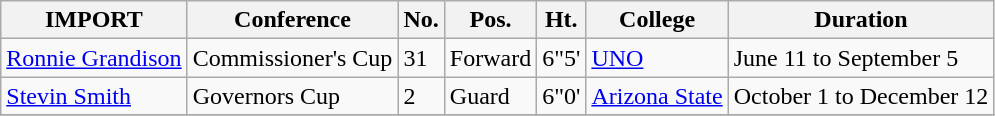<table class="wikitable" border="1">
<tr>
<th>IMPORT</th>
<th>Conference</th>
<th>No.</th>
<th>Pos.</th>
<th>Ht.</th>
<th>College</th>
<th>Duration</th>
</tr>
<tr>
<td><a href='#'>Ronnie Grandison</a></td>
<td>Commissioner's Cup</td>
<td>31</td>
<td>Forward</td>
<td>6"5'</td>
<td><a href='#'>UNO</a></td>
<td>June 11 to September 5</td>
</tr>
<tr>
<td><a href='#'>Stevin Smith</a></td>
<td>Governors Cup</td>
<td>2</td>
<td>Guard</td>
<td>6"0'</td>
<td><a href='#'>Arizona State</a></td>
<td>October 1 to December 12</td>
</tr>
<tr>
</tr>
</table>
